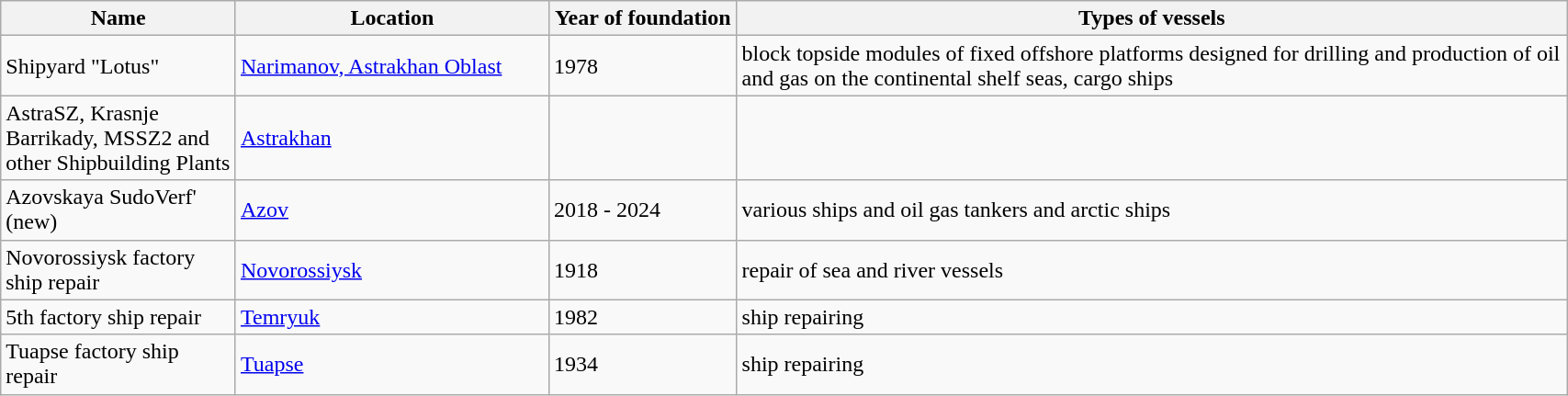<table class="wikitable" style="width:90%;">
<tr>
<th style="width:15%;">Name</th>
<th style="width:20%;">Location</th>
<th style="width:12%;">Year of foundation</th>
<th>Types of vessels</th>
</tr>
<tr>
<td>Shipyard "Lotus"</td>
<td><a href='#'>Narimanov, Astrakhan Oblast</a></td>
<td>1978</td>
<td>block topside modules of fixed offshore platforms designed for drilling and production of oil and gas on the continental shelf seas, cargo ships</td>
</tr>
<tr>
<td>AstraSZ, Krasnje Barrikady, MSSZ2 and other Shipbuilding Plants</td>
<td><a href='#'>Astrakhan</a></td>
<td></td>
<td></td>
</tr>
<tr>
<td>Azovskaya SudoVerf' (new)</td>
<td><a href='#'>Azov</a></td>
<td>2018 - 2024</td>
<td>various ships and oil gas tankers and arctic ships</td>
</tr>
<tr>
<td>Novorossiysk factory ship repair</td>
<td><a href='#'>Novorossiysk</a></td>
<td>1918</td>
<td>repair of sea and river vessels</td>
</tr>
<tr>
<td>5th factory ship repair</td>
<td><a href='#'>Temryuk</a></td>
<td>1982</td>
<td>ship repairing</td>
</tr>
<tr>
<td>Tuapse factory ship repair</td>
<td><a href='#'>Tuapse</a></td>
<td>1934</td>
<td>ship repairing</td>
</tr>
</table>
